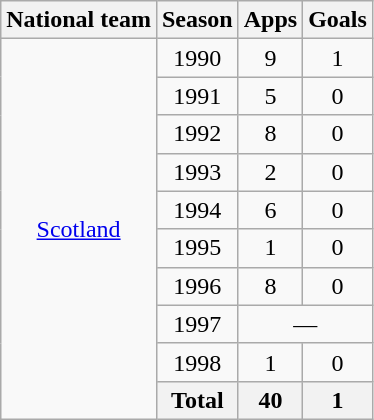<table class="wikitable" style="text-align: center">
<tr>
<th>National team</th>
<th>Season</th>
<th>Apps</th>
<th>Goals</th>
</tr>
<tr>
<td rowspan="10"><a href='#'>Scotland</a></td>
<td>1990</td>
<td>9</td>
<td>1</td>
</tr>
<tr>
<td>1991</td>
<td>5</td>
<td>0</td>
</tr>
<tr>
<td>1992</td>
<td>8</td>
<td>0</td>
</tr>
<tr>
<td>1993</td>
<td>2</td>
<td>0</td>
</tr>
<tr>
<td>1994</td>
<td>6</td>
<td>0</td>
</tr>
<tr>
<td>1995</td>
<td>1</td>
<td>0</td>
</tr>
<tr>
<td>1996</td>
<td>8</td>
<td>0</td>
</tr>
<tr>
<td>1997</td>
<td colspan=2>—</td>
</tr>
<tr>
<td>1998</td>
<td>1</td>
<td>0</td>
</tr>
<tr>
<th>Total</th>
<th>40</th>
<th>1</th>
</tr>
</table>
